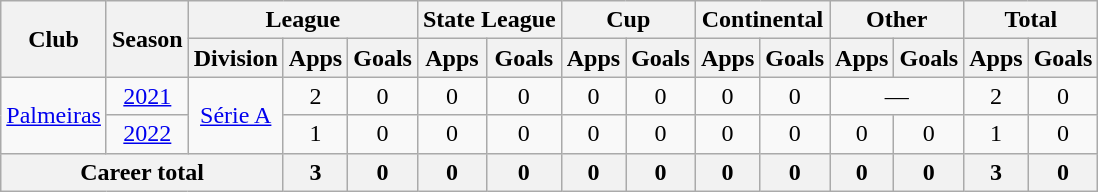<table class="wikitable" style="text-align: center">
<tr>
<th rowspan="2">Club</th>
<th rowspan="2">Season</th>
<th colspan="3">League</th>
<th colspan="2">State League</th>
<th colspan="2">Cup</th>
<th colspan="2">Continental</th>
<th colspan="2">Other</th>
<th colspan="2">Total</th>
</tr>
<tr>
<th>Division</th>
<th>Apps</th>
<th>Goals</th>
<th>Apps</th>
<th>Goals</th>
<th>Apps</th>
<th>Goals</th>
<th>Apps</th>
<th>Goals</th>
<th>Apps</th>
<th>Goals</th>
<th>Apps</th>
<th>Goals</th>
</tr>
<tr>
<td rowspan="2"><a href='#'>Palmeiras</a></td>
<td><a href='#'>2021</a></td>
<td rowspan="2"><a href='#'>Série A</a></td>
<td>2</td>
<td>0</td>
<td>0</td>
<td>0</td>
<td>0</td>
<td>0</td>
<td>0</td>
<td>0</td>
<td colspan="2">—</td>
<td>2</td>
<td>0</td>
</tr>
<tr>
<td><a href='#'>2022</a></td>
<td>1</td>
<td>0</td>
<td>0</td>
<td>0</td>
<td>0</td>
<td>0</td>
<td>0</td>
<td>0</td>
<td>0</td>
<td>0</td>
<td>1</td>
<td>0</td>
</tr>
<tr>
<th colspan="3"><strong>Career total</strong></th>
<th>3</th>
<th>0</th>
<th>0</th>
<th>0</th>
<th>0</th>
<th>0</th>
<th>0</th>
<th>0</th>
<th>0</th>
<th>0</th>
<th>3</th>
<th>0</th>
</tr>
</table>
